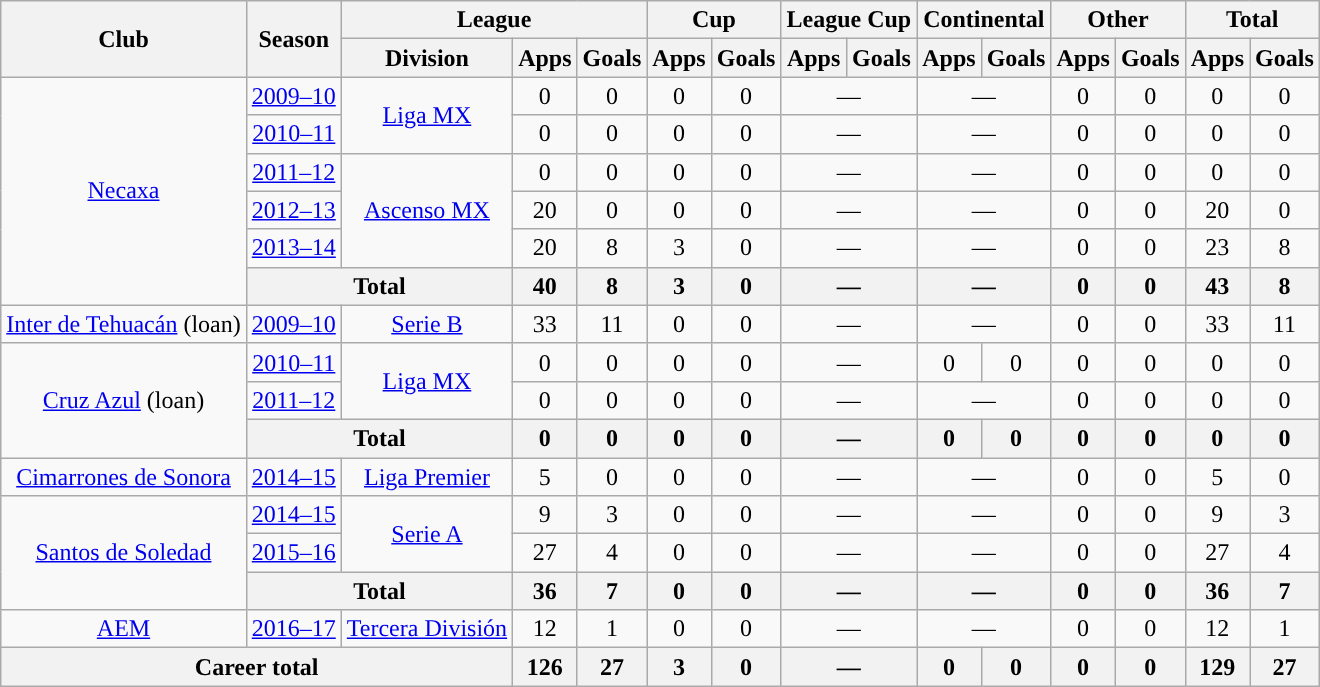<table class="wikitable" style="text-align:center">
<tr>
<th rowspan="2">Club</th>
<th rowspan="2">Season</th>
<th colspan="3">League</th>
<th colspan="2">Cup</th>
<th colspan="2">League Cup</th>
<th colspan="2">Continental</th>
<th colspan="2">Other</th>
<th colspan="2">Total</th>
</tr>
<tr>
<th>Division</th>
<th>Apps</th>
<th>Goals</th>
<th>Apps</th>
<th>Goals</th>
<th>Apps</th>
<th>Goals</th>
<th>Apps</th>
<th>Goals</th>
<th>Apps</th>
<th>Goals</th>
<th>Apps</th>
<th>Goals</th>
</tr>
<tr>
<td rowspan="6"><a href='#'>Necaxa</a></td>
<td><a href='#'>2009–10</a></td>
<td rowspan="2"><a href='#'>Liga MX</a></td>
<td>0</td>
<td>0</td>
<td>0</td>
<td>0</td>
<td colspan="2">—</td>
<td colspan="2">—</td>
<td>0</td>
<td>0</td>
<td>0</td>
<td>0</td>
</tr>
<tr>
<td><a href='#'>2010–11</a></td>
<td>0</td>
<td>0</td>
<td>0</td>
<td>0</td>
<td colspan="2">—</td>
<td colspan="2">—</td>
<td>0</td>
<td>0</td>
<td>0</td>
<td>0</td>
</tr>
<tr>
<td><a href='#'>2011–12</a></td>
<td rowspan="3"><a href='#'>Ascenso MX</a></td>
<td>0</td>
<td>0</td>
<td>0</td>
<td>0</td>
<td colspan="2">—</td>
<td colspan="2">—</td>
<td>0</td>
<td>0</td>
<td>0</td>
<td>0</td>
</tr>
<tr>
<td><a href='#'>2012–13</a></td>
<td>20</td>
<td>0</td>
<td>0</td>
<td>0</td>
<td colspan="2">—</td>
<td colspan="2">—</td>
<td>0</td>
<td>0</td>
<td>20</td>
<td>0</td>
</tr>
<tr>
<td><a href='#'>2013–14</a></td>
<td>20</td>
<td>8</td>
<td>3</td>
<td>0</td>
<td colspan="2">—</td>
<td colspan="2">—</td>
<td>0</td>
<td>0</td>
<td>23</td>
<td>8</td>
</tr>
<tr>
<th colspan="2">Total</th>
<th>40</th>
<th>8</th>
<th>3</th>
<th>0</th>
<th colspan="2">—</th>
<th colspan="2">—</th>
<th>0</th>
<th>0</th>
<th>43</th>
<th>8</th>
</tr>
<tr>
<td rowspan="1"><a href='#'>Inter de Tehuacán</a> (loan)</td>
<td><a href='#'>2009–10</a></td>
<td rowspan="1"><a href='#'>Serie B</a></td>
<td>33</td>
<td>11</td>
<td>0</td>
<td>0</td>
<td colspan="2">—</td>
<td colspan="2">—</td>
<td>0</td>
<td>0</td>
<td>33</td>
<td>11</td>
</tr>
<tr>
<td rowspan="3"><a href='#'>Cruz Azul</a> (loan)</td>
<td><a href='#'>2010–11</a></td>
<td rowspan="2"><a href='#'>Liga MX</a></td>
<td>0</td>
<td>0</td>
<td>0</td>
<td>0</td>
<td colspan="2">—</td>
<td>0</td>
<td>0</td>
<td>0</td>
<td>0</td>
<td>0</td>
<td>0</td>
</tr>
<tr>
<td><a href='#'>2011–12</a></td>
<td>0</td>
<td>0</td>
<td>0</td>
<td>0</td>
<td colspan="2">—</td>
<td colspan="2">—</td>
<td>0</td>
<td>0</td>
<td>0</td>
<td>0</td>
</tr>
<tr>
<th colspan="2">Total</th>
<th>0</th>
<th>0</th>
<th>0</th>
<th>0</th>
<th colspan="2">—</th>
<th>0</th>
<th>0</th>
<th>0</th>
<th>0</th>
<th>0</th>
<th>0</th>
</tr>
<tr>
<td rowspan="1"><a href='#'>Cimarrones de Sonora</a></td>
<td><a href='#'>2014–15</a></td>
<td rowspan="1"><a href='#'>Liga Premier</a></td>
<td>5</td>
<td>0</td>
<td>0</td>
<td>0</td>
<td colspan="2">—</td>
<td colspan="2">—</td>
<td>0</td>
<td>0</td>
<td>5</td>
<td>0</td>
</tr>
<tr>
<td rowspan="3"><a href='#'>Santos de Soledad</a></td>
<td><a href='#'>2014–15</a></td>
<td rowspan="2"><a href='#'>Serie A</a></td>
<td>9</td>
<td>3</td>
<td>0</td>
<td>0</td>
<td colspan="2">—</td>
<td colspan="2">—</td>
<td>0</td>
<td>0</td>
<td>9</td>
<td>3</td>
</tr>
<tr>
<td><a href='#'>2015–16</a></td>
<td>27</td>
<td>4</td>
<td>0</td>
<td>0</td>
<td colspan="2">—</td>
<td colspan="2">—</td>
<td>0</td>
<td>0</td>
<td>27</td>
<td>4</td>
</tr>
<tr>
<th colspan="2">Total</th>
<th>36</th>
<th>7</th>
<th>0</th>
<th>0</th>
<th colspan="2">—</th>
<th colspan="2">—</th>
<th>0</th>
<th>0</th>
<th>36</th>
<th>7</th>
</tr>
<tr>
<td rowspan="1"><a href='#'>AEM</a></td>
<td><a href='#'>2016–17</a></td>
<td rowspan="1"><a href='#'>Tercera División</a></td>
<td>12</td>
<td>1</td>
<td>0</td>
<td>0</td>
<td colspan="2">—</td>
<td colspan="2">—</td>
<td>0</td>
<td>0</td>
<td>12</td>
<td>1</td>
</tr>
<tr>
<th colspan="3">Career total</th>
<th>126</th>
<th>27</th>
<th>3</th>
<th>0</th>
<th colspan="2">—</th>
<th>0</th>
<th>0</th>
<th>0</th>
<th>0</th>
<th>129</th>
<th>27</th>
</tr>
</table>
